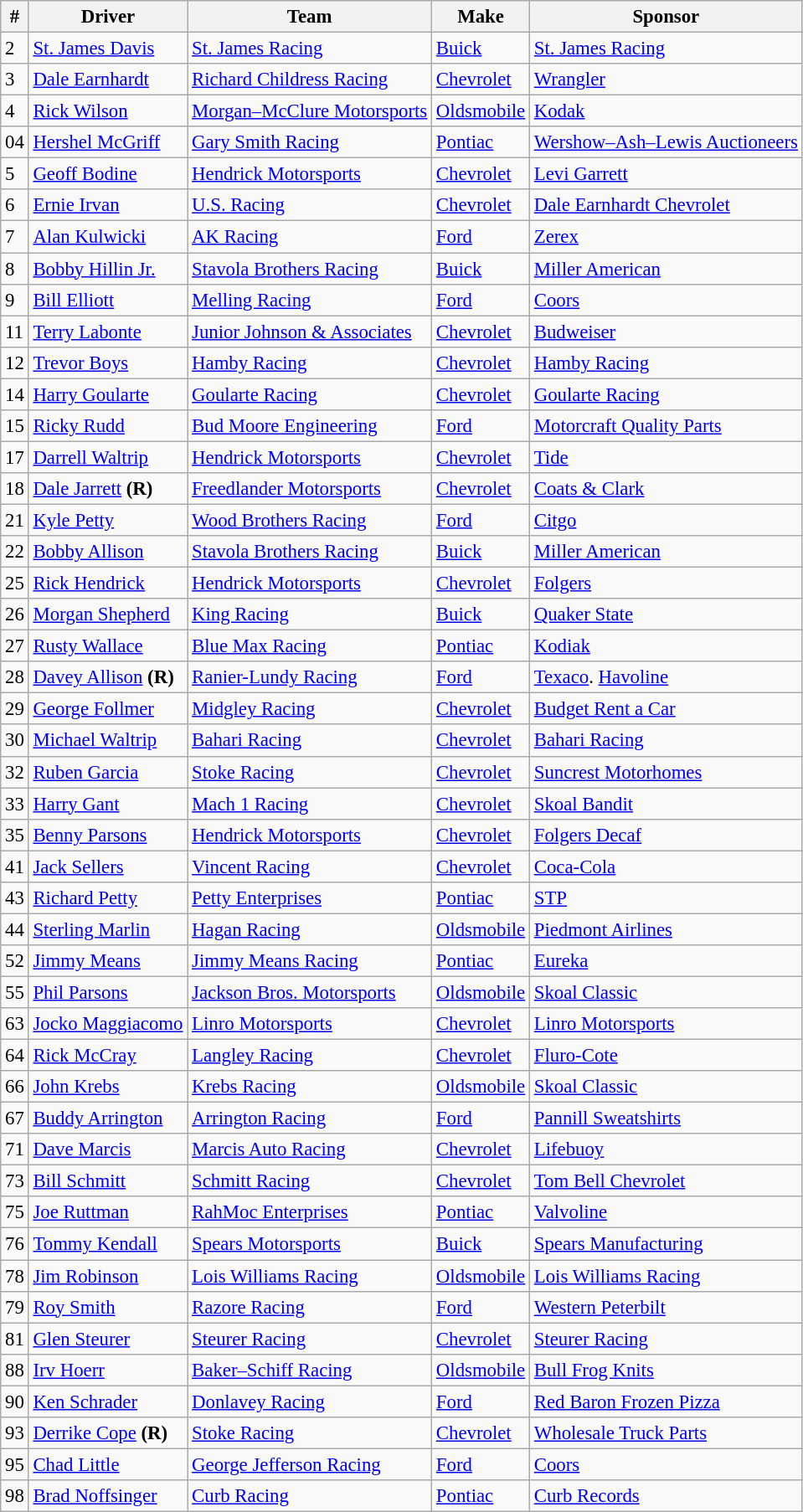<table class="wikitable" style="font-size:95%">
<tr>
<th>#</th>
<th>Driver</th>
<th>Team</th>
<th>Make</th>
<th>Sponsor</th>
</tr>
<tr>
<td>2</td>
<td><a href='#'>St. James Davis</a></td>
<td><a href='#'>St. James Racing</a></td>
<td><a href='#'>Buick</a></td>
<td><a href='#'>St. James Racing</a></td>
</tr>
<tr>
<td>3</td>
<td><a href='#'>Dale Earnhardt</a></td>
<td><a href='#'>Richard Childress Racing</a></td>
<td><a href='#'>Chevrolet</a></td>
<td><a href='#'>Wrangler</a></td>
</tr>
<tr>
<td>4</td>
<td><a href='#'>Rick Wilson</a></td>
<td><a href='#'>Morgan–McClure Motorsports</a></td>
<td><a href='#'>Oldsmobile</a></td>
<td><a href='#'>Kodak</a></td>
</tr>
<tr>
<td>04</td>
<td><a href='#'>Hershel McGriff</a></td>
<td><a href='#'>Gary Smith Racing</a></td>
<td><a href='#'>Pontiac</a></td>
<td><a href='#'>Wershow–Ash–Lewis Auctioneers</a></td>
</tr>
<tr>
<td>5</td>
<td><a href='#'>Geoff Bodine</a></td>
<td><a href='#'>Hendrick Motorsports</a></td>
<td><a href='#'>Chevrolet</a></td>
<td><a href='#'>Levi Garrett</a></td>
</tr>
<tr>
<td>6</td>
<td><a href='#'>Ernie Irvan</a></td>
<td><a href='#'>U.S. Racing</a></td>
<td><a href='#'>Chevrolet</a></td>
<td><a href='#'>Dale Earnhardt Chevrolet</a></td>
</tr>
<tr>
<td>7</td>
<td><a href='#'>Alan Kulwicki</a></td>
<td><a href='#'>AK Racing</a></td>
<td><a href='#'>Ford</a></td>
<td><a href='#'>Zerex</a></td>
</tr>
<tr>
<td>8</td>
<td><a href='#'>Bobby Hillin Jr.</a></td>
<td><a href='#'>Stavola Brothers Racing</a></td>
<td><a href='#'>Buick</a></td>
<td><a href='#'>Miller American</a></td>
</tr>
<tr>
<td>9</td>
<td><a href='#'>Bill Elliott</a></td>
<td><a href='#'>Melling Racing</a></td>
<td><a href='#'>Ford</a></td>
<td><a href='#'>Coors</a></td>
</tr>
<tr>
<td>11</td>
<td><a href='#'>Terry Labonte</a></td>
<td><a href='#'>Junior Johnson & Associates</a></td>
<td><a href='#'>Chevrolet</a></td>
<td><a href='#'>Budweiser</a></td>
</tr>
<tr>
<td>12</td>
<td><a href='#'>Trevor Boys</a></td>
<td><a href='#'>Hamby Racing</a></td>
<td><a href='#'>Chevrolet</a></td>
<td><a href='#'>Hamby Racing</a></td>
</tr>
<tr>
<td>14</td>
<td><a href='#'>Harry Goularte</a></td>
<td><a href='#'>Goularte Racing</a></td>
<td><a href='#'>Chevrolet</a></td>
<td><a href='#'>Goularte Racing</a></td>
</tr>
<tr>
<td>15</td>
<td><a href='#'>Ricky Rudd</a></td>
<td><a href='#'>Bud Moore Engineering</a></td>
<td><a href='#'>Ford</a></td>
<td><a href='#'>Motorcraft Quality Parts</a></td>
</tr>
<tr>
<td>17</td>
<td><a href='#'>Darrell Waltrip</a></td>
<td><a href='#'>Hendrick Motorsports</a></td>
<td><a href='#'>Chevrolet</a></td>
<td><a href='#'>Tide</a></td>
</tr>
<tr>
<td>18</td>
<td><a href='#'>Dale Jarrett</a> <strong>(R)</strong></td>
<td><a href='#'>Freedlander Motorsports</a></td>
<td><a href='#'>Chevrolet</a></td>
<td><a href='#'>Coats & Clark</a></td>
</tr>
<tr>
<td>21</td>
<td><a href='#'>Kyle Petty</a></td>
<td><a href='#'>Wood Brothers Racing</a></td>
<td><a href='#'>Ford</a></td>
<td><a href='#'>Citgo</a></td>
</tr>
<tr>
<td>22</td>
<td><a href='#'>Bobby Allison</a></td>
<td><a href='#'>Stavola Brothers Racing</a></td>
<td><a href='#'>Buick</a></td>
<td><a href='#'>Miller American</a></td>
</tr>
<tr>
<td>25</td>
<td><a href='#'>Rick Hendrick</a></td>
<td><a href='#'>Hendrick Motorsports</a></td>
<td><a href='#'>Chevrolet</a></td>
<td><a href='#'>Folgers</a></td>
</tr>
<tr>
<td>26</td>
<td><a href='#'>Morgan Shepherd</a></td>
<td><a href='#'>King Racing</a></td>
<td><a href='#'>Buick</a></td>
<td><a href='#'>Quaker State</a></td>
</tr>
<tr>
<td>27</td>
<td><a href='#'>Rusty Wallace</a></td>
<td><a href='#'>Blue Max Racing</a></td>
<td><a href='#'>Pontiac</a></td>
<td><a href='#'>Kodiak</a></td>
</tr>
<tr>
<td>28</td>
<td><a href='#'>Davey Allison</a> <strong>(R)</strong></td>
<td><a href='#'>Ranier-Lundy Racing</a></td>
<td><a href='#'>Ford</a></td>
<td><a href='#'>Texaco</a>. <a href='#'>Havoline</a></td>
</tr>
<tr>
<td>29</td>
<td><a href='#'>George Follmer</a></td>
<td><a href='#'>Midgley Racing</a></td>
<td><a href='#'>Chevrolet</a></td>
<td><a href='#'>Budget Rent a Car</a></td>
</tr>
<tr>
<td>30</td>
<td><a href='#'>Michael Waltrip</a></td>
<td><a href='#'>Bahari Racing</a></td>
<td><a href='#'>Chevrolet</a></td>
<td><a href='#'>Bahari Racing</a></td>
</tr>
<tr>
<td>32</td>
<td><a href='#'>Ruben Garcia</a></td>
<td><a href='#'>Stoke Racing</a></td>
<td><a href='#'>Chevrolet</a></td>
<td><a href='#'>Suncrest Motorhomes</a></td>
</tr>
<tr>
<td>33</td>
<td><a href='#'>Harry Gant</a></td>
<td><a href='#'>Mach 1 Racing</a></td>
<td><a href='#'>Chevrolet</a></td>
<td><a href='#'>Skoal Bandit</a></td>
</tr>
<tr>
<td>35</td>
<td><a href='#'>Benny Parsons</a></td>
<td><a href='#'>Hendrick Motorsports</a></td>
<td><a href='#'>Chevrolet</a></td>
<td><a href='#'>Folgers Decaf</a></td>
</tr>
<tr>
<td>41</td>
<td><a href='#'>Jack Sellers</a></td>
<td><a href='#'>Vincent Racing</a></td>
<td><a href='#'>Chevrolet</a></td>
<td><a href='#'>Coca-Cola</a></td>
</tr>
<tr>
<td>43</td>
<td><a href='#'>Richard Petty</a></td>
<td><a href='#'>Petty Enterprises</a></td>
<td><a href='#'>Pontiac</a></td>
<td><a href='#'>STP</a></td>
</tr>
<tr>
<td>44</td>
<td><a href='#'>Sterling Marlin</a></td>
<td><a href='#'>Hagan Racing</a></td>
<td><a href='#'>Oldsmobile</a></td>
<td><a href='#'>Piedmont Airlines</a></td>
</tr>
<tr>
<td>52</td>
<td><a href='#'>Jimmy Means</a></td>
<td><a href='#'>Jimmy Means Racing</a></td>
<td><a href='#'>Pontiac</a></td>
<td><a href='#'>Eureka</a></td>
</tr>
<tr>
<td>55</td>
<td><a href='#'>Phil Parsons</a></td>
<td><a href='#'>Jackson Bros. Motorsports</a></td>
<td><a href='#'>Oldsmobile</a></td>
<td><a href='#'>Skoal Classic</a></td>
</tr>
<tr>
<td>63</td>
<td><a href='#'>Jocko Maggiacomo</a></td>
<td><a href='#'>Linro Motorsports</a></td>
<td><a href='#'>Chevrolet</a></td>
<td><a href='#'>Linro Motorsports</a></td>
</tr>
<tr>
<td>64</td>
<td><a href='#'>Rick McCray</a></td>
<td><a href='#'>Langley Racing</a></td>
<td><a href='#'>Chevrolet</a></td>
<td><a href='#'>Fluro-Cote</a></td>
</tr>
<tr>
<td>66</td>
<td><a href='#'>John Krebs</a></td>
<td><a href='#'>Krebs Racing</a></td>
<td><a href='#'>Oldsmobile</a></td>
<td><a href='#'>Skoal Classic</a></td>
</tr>
<tr>
<td>67</td>
<td><a href='#'>Buddy Arrington</a></td>
<td><a href='#'>Arrington Racing</a></td>
<td><a href='#'>Ford</a></td>
<td><a href='#'>Pannill Sweatshirts</a></td>
</tr>
<tr>
<td>71</td>
<td><a href='#'>Dave Marcis</a></td>
<td><a href='#'>Marcis Auto Racing</a></td>
<td><a href='#'>Chevrolet</a></td>
<td><a href='#'>Lifebuoy</a></td>
</tr>
<tr>
<td>73</td>
<td><a href='#'>Bill Schmitt</a></td>
<td><a href='#'>Schmitt Racing</a></td>
<td><a href='#'>Chevrolet</a></td>
<td><a href='#'>Tom Bell Chevrolet</a></td>
</tr>
<tr>
<td>75</td>
<td><a href='#'>Joe Ruttman</a></td>
<td><a href='#'>RahMoc Enterprises</a></td>
<td><a href='#'>Pontiac</a></td>
<td><a href='#'>Valvoline</a></td>
</tr>
<tr>
<td>76</td>
<td><a href='#'>Tommy Kendall</a></td>
<td><a href='#'>Spears Motorsports</a></td>
<td><a href='#'>Buick</a></td>
<td><a href='#'>Spears Manufacturing</a></td>
</tr>
<tr>
<td>78</td>
<td><a href='#'>Jim Robinson</a></td>
<td><a href='#'>Lois Williams Racing</a></td>
<td><a href='#'>Oldsmobile</a></td>
<td><a href='#'>Lois Williams Racing</a></td>
</tr>
<tr>
<td>79</td>
<td><a href='#'>Roy Smith</a></td>
<td><a href='#'>Razore Racing</a></td>
<td><a href='#'>Ford</a></td>
<td><a href='#'>Western Peterbilt</a></td>
</tr>
<tr>
<td>81</td>
<td><a href='#'>Glen Steurer</a></td>
<td><a href='#'>Steurer Racing</a></td>
<td><a href='#'>Chevrolet</a></td>
<td><a href='#'>Steurer Racing</a></td>
</tr>
<tr>
<td>88</td>
<td><a href='#'>Irv Hoerr</a></td>
<td><a href='#'>Baker–Schiff Racing</a></td>
<td><a href='#'>Oldsmobile</a></td>
<td><a href='#'>Bull Frog Knits</a></td>
</tr>
<tr>
<td>90</td>
<td><a href='#'>Ken Schrader</a></td>
<td><a href='#'>Donlavey Racing</a></td>
<td><a href='#'>Ford</a></td>
<td><a href='#'>Red Baron Frozen Pizza</a></td>
</tr>
<tr>
<td>93</td>
<td><a href='#'>Derrike Cope</a> <strong>(R)</strong></td>
<td><a href='#'>Stoke Racing</a></td>
<td><a href='#'>Chevrolet</a></td>
<td><a href='#'>Wholesale Truck Parts</a></td>
</tr>
<tr>
<td>95</td>
<td><a href='#'>Chad Little</a></td>
<td><a href='#'>George Jefferson Racing</a></td>
<td><a href='#'>Ford</a></td>
<td><a href='#'>Coors</a></td>
</tr>
<tr>
<td>98</td>
<td><a href='#'>Brad Noffsinger</a></td>
<td><a href='#'>Curb Racing</a></td>
<td><a href='#'>Pontiac</a></td>
<td><a href='#'>Curb Records</a></td>
</tr>
</table>
